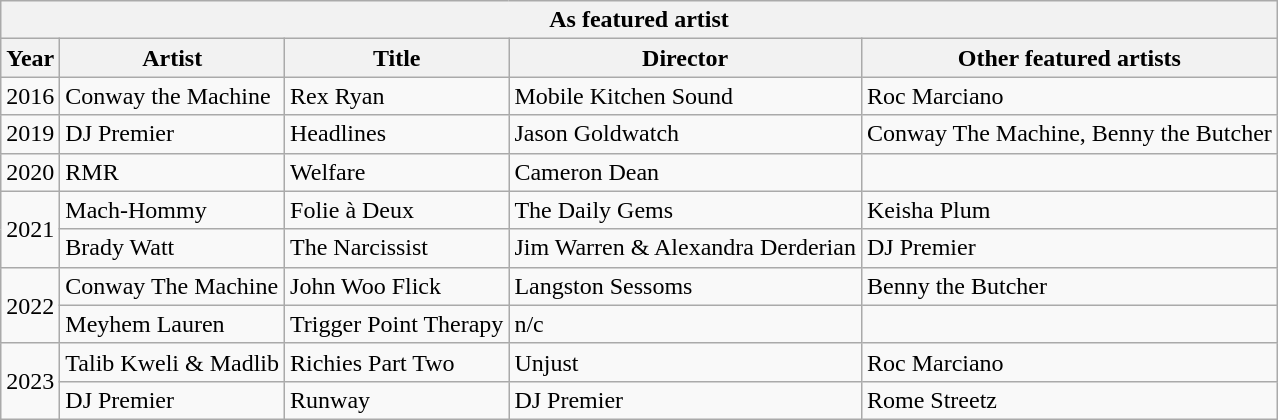<table class="wikitable">
<tr>
<th colspan="5">As featured artist</th>
</tr>
<tr>
<th>Year</th>
<th>Artist</th>
<th>Title</th>
<th>Director</th>
<th>Other featured artists</th>
</tr>
<tr>
<td>2016</td>
<td>Conway the Machine</td>
<td>Rex Ryan</td>
<td>Mobile Kitchen Sound</td>
<td>Roc Marciano</td>
</tr>
<tr>
<td>2019</td>
<td>DJ Premier</td>
<td>Headlines</td>
<td>Jason Goldwatch</td>
<td>Conway The Machine, Benny the Butcher</td>
</tr>
<tr>
<td>2020</td>
<td>RMR</td>
<td>Welfare</td>
<td>Cameron Dean</td>
<td></td>
</tr>
<tr>
<td rowspan="2">2021</td>
<td>Mach-Hommy</td>
<td>Folie à Deux</td>
<td>The Daily Gems</td>
<td>Keisha Plum</td>
</tr>
<tr>
<td>Brady Watt</td>
<td>The Narcissist</td>
<td>Jim Warren & Alexandra Derderian</td>
<td>DJ Premier</td>
</tr>
<tr>
<td rowspan="2">2022</td>
<td>Conway The Machine</td>
<td>John Woo Flick</td>
<td>Langston Sessoms</td>
<td>Benny the Butcher</td>
</tr>
<tr>
<td>Meyhem Lauren</td>
<td>Trigger Point Therapy</td>
<td>n/c</td>
<td></td>
</tr>
<tr>
<td rowspan="2">2023</td>
<td>Talib Kweli & Madlib</td>
<td>Richies Part Two</td>
<td>Unjust</td>
<td>Roc Marciano</td>
</tr>
<tr>
<td>DJ Premier</td>
<td>Runway</td>
<td>DJ Premier</td>
<td>Rome Streetz</td>
</tr>
</table>
